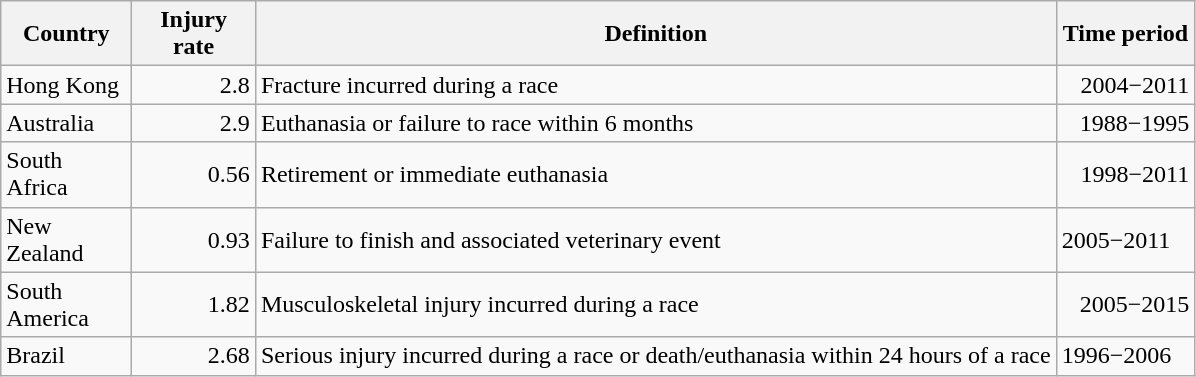<table class="wikitable">
<tr>
<th style="width:80px;">Country</th>
<th style="width:75px;">Injury rate</th>
<th>Definition</th>
<th style="width:85px;">Time period</th>
</tr>
<tr>
<td>Hong Kong</td>
<td align="right">2.8</td>
<td>Fracture incurred during a race</td>
<td align="right">2004−2011</td>
</tr>
<tr>
<td>Australia</td>
<td align="right">2.9</td>
<td>Euthanasia or failure to race within 6 months</td>
<td align="right">1988−1995</td>
</tr>
<tr>
<td>South Africa</td>
<td align="right">0.56</td>
<td>Retirement or immediate euthanasia</td>
<td align="right">1998−2011</td>
</tr>
<tr>
<td>New Zealand</td>
<td align="right">0.93</td>
<td>Failure to finish and associated veterinary event</td>
<td>2005−2011</td>
</tr>
<tr>
<td>South America</td>
<td align="right">1.82</td>
<td>Musculoskeletal injury incurred during a race</td>
<td align="right">2005−2015</td>
</tr>
<tr>
<td>Brazil</td>
<td align="right">2.68</td>
<td>Serious injury incurred during a race or death/euthanasia within 24 hours of a race</td>
<td>1996−2006</td>
</tr>
</table>
